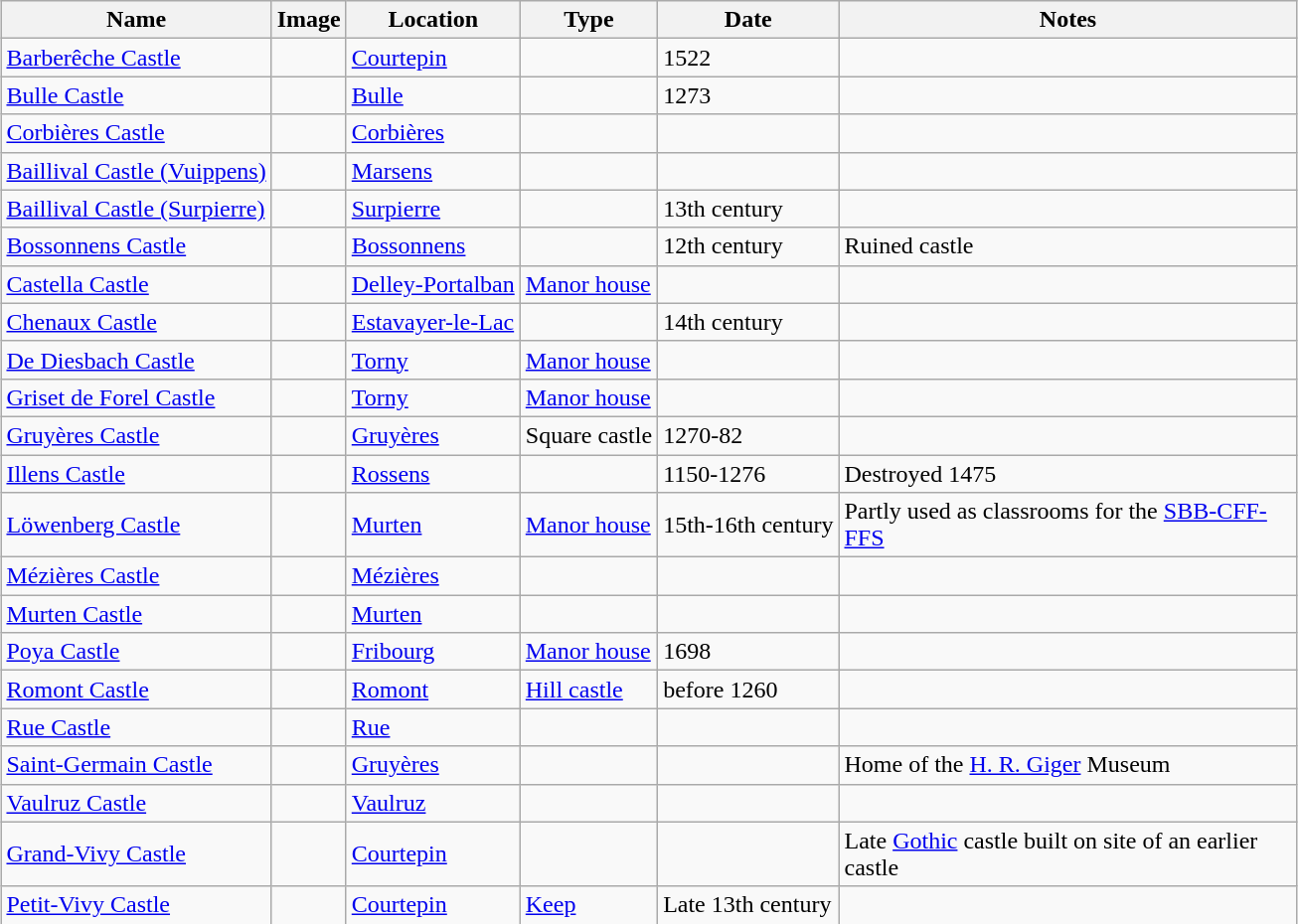<table class="wikitable sortable" style="text-align:left; margin-left: auto; margin-right: auto; border: none; width:500">
<tr>
<th>Name</th>
<th class="unsortable">Image</th>
<th>Location</th>
<th>Type</th>
<th>Date</th>
<th class="unsortable" style="width: 300px;">Notes</th>
</tr>
<tr>
<td><a href='#'>Barberêche Castle</a></td>
<td></td>
<td><a href='#'>Courtepin</a><br></td>
<td></td>
<td>1522</td>
<td></td>
</tr>
<tr>
<td><a href='#'>Bulle Castle</a></td>
<td></td>
<td><a href='#'>Bulle</a><br></td>
<td></td>
<td>1273</td>
<td></td>
</tr>
<tr>
<td><a href='#'>Corbières Castle</a></td>
<td></td>
<td><a href='#'>Corbières</a><br></td>
<td></td>
<td></td>
<td></td>
</tr>
<tr>
<td><a href='#'>Baillival Castle (Vuippens)</a></td>
<td></td>
<td><a href='#'>Marsens</a><br></td>
<td></td>
<td></td>
<td></td>
</tr>
<tr>
<td><a href='#'>Baillival Castle (Surpierre)</a></td>
<td></td>
<td><a href='#'>Surpierre</a><br></td>
<td></td>
<td data-sort-value=1250>13th century</td>
<td></td>
</tr>
<tr>
<td><a href='#'>Bossonnens Castle</a></td>
<td></td>
<td><a href='#'>Bossonnens</a><br></td>
<td></td>
<td data-sort-value=1150>12th century</td>
<td>Ruined castle</td>
</tr>
<tr>
<td><a href='#'>Castella Castle</a></td>
<td></td>
<td><a href='#'>Delley-Portalban</a><br></td>
<td><a href='#'>Manor house</a></td>
<td></td>
<td></td>
</tr>
<tr>
<td><a href='#'>Chenaux Castle</a></td>
<td></td>
<td><a href='#'>Estavayer-le-Lac</a><br></td>
<td></td>
<td data-sort-value=1350>14th century</td>
<td></td>
</tr>
<tr>
<td><a href='#'>De Diesbach Castle</a></td>
<td></td>
<td><a href='#'>Torny</a><br></td>
<td><a href='#'>Manor house</a></td>
<td></td>
<td></td>
</tr>
<tr>
<td><a href='#'>Griset de Forel Castle</a></td>
<td></td>
<td><a href='#'>Torny</a><br></td>
<td><a href='#'>Manor house</a></td>
<td></td>
<td></td>
</tr>
<tr>
<td><a href='#'>Gruyères Castle</a></td>
<td></td>
<td><a href='#'>Gruyères</a><br></td>
<td>Square castle</td>
<td>1270-82</td>
<td></td>
</tr>
<tr>
<td><a href='#'>Illens Castle</a></td>
<td></td>
<td><a href='#'>Rossens</a><br></td>
<td></td>
<td>1150-1276</td>
<td>Destroyed 1475</td>
</tr>
<tr>
<td><a href='#'>Löwenberg Castle</a></td>
<td></td>
<td><a href='#'>Murten</a><br></td>
<td><a href='#'>Manor house</a></td>
<td data-sort-value=1450>15th-16th century</td>
<td>Partly used as classrooms for the <a href='#'>SBB-CFF-FFS</a></td>
</tr>
<tr>
<td><a href='#'>Mézières Castle</a></td>
<td></td>
<td><a href='#'>Mézières</a><br></td>
<td></td>
<td></td>
<td></td>
</tr>
<tr>
<td><a href='#'>Murten Castle</a></td>
<td></td>
<td><a href='#'>Murten</a></td>
<td></td>
<td></td>
<td></td>
</tr>
<tr>
<td><a href='#'>Poya Castle</a></td>
<td></td>
<td><a href='#'>Fribourg</a><br></td>
<td><a href='#'>Manor house</a></td>
<td>1698</td>
<td></td>
</tr>
<tr>
<td><a href='#'>Romont Castle</a></td>
<td></td>
<td><a href='#'>Romont</a><br></td>
<td><a href='#'>Hill castle</a></td>
<td data-sort-value=1260>before 1260</td>
<td></td>
</tr>
<tr>
<td><a href='#'>Rue Castle</a></td>
<td></td>
<td><a href='#'>Rue</a><br></td>
<td></td>
<td></td>
<td></td>
</tr>
<tr>
<td><a href='#'>Saint-Germain Castle</a></td>
<td></td>
<td><a href='#'>Gruyères</a><br></td>
<td></td>
<td></td>
<td>Home of the <a href='#'>H. R. Giger</a> Museum</td>
</tr>
<tr>
<td><a href='#'>Vaulruz Castle</a></td>
<td></td>
<td><a href='#'>Vaulruz</a></td>
<td></td>
<td></td>
<td></td>
</tr>
<tr>
<td><a href='#'>Grand-Vivy Castle</a></td>
<td></td>
<td><a href='#'>Courtepin</a><br></td>
<td></td>
<td></td>
<td>Late <a href='#'>Gothic</a> castle built on site of an earlier castle</td>
</tr>
<tr>
<td><a href='#'>Petit-Vivy Castle</a></td>
<td></td>
<td><a href='#'>Courtepin</a><br></td>
<td><a href='#'>Keep</a></td>
<td data-sort-value=1250>Late 13th century</td>
<td></td>
</tr>
<tr>
</tr>
</table>
